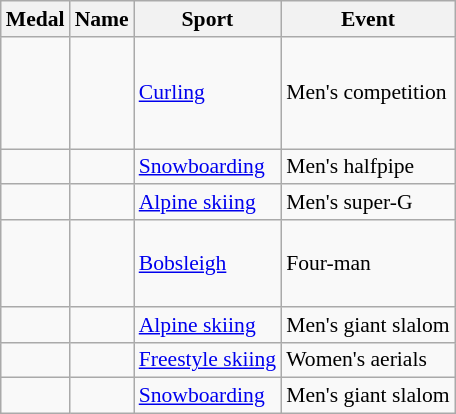<table class="wikitable sortable" style="font-size:90%">
<tr>
<th>Medal</th>
<th>Name</th>
<th>Sport</th>
<th>Event</th>
</tr>
<tr>
<td></td>
<td> <br>  <br>  <br>  <br> </td>
<td><a href='#'>Curling</a></td>
<td>Men's competition</td>
</tr>
<tr>
<td></td>
<td></td>
<td><a href='#'>Snowboarding</a></td>
<td>Men's halfpipe</td>
</tr>
<tr>
<td></td>
<td></td>
<td><a href='#'>Alpine skiing</a></td>
<td>Men's super-G</td>
</tr>
<tr>
<td></td>
<td> <br>  <br>  <br> </td>
<td><a href='#'>Bobsleigh</a></td>
<td>Four-man</td>
</tr>
<tr>
<td></td>
<td></td>
<td><a href='#'>Alpine skiing</a></td>
<td>Men's giant slalom</td>
</tr>
<tr>
<td></td>
<td></td>
<td><a href='#'>Freestyle skiing</a></td>
<td>Women's aerials</td>
</tr>
<tr>
<td></td>
<td></td>
<td><a href='#'>Snowboarding</a></td>
<td>Men's giant slalom</td>
</tr>
</table>
